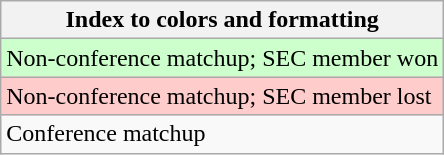<table class="wikitable">
<tr>
<th>Index to colors and formatting</th>
</tr>
<tr style="background:#cfc;">
<td>Non-conference matchup; SEC member won</td>
</tr>
<tr style="background:#fcc;">
<td>Non-conference matchup; SEC member lost</td>
</tr>
<tr>
<td>Conference matchup</td>
</tr>
</table>
